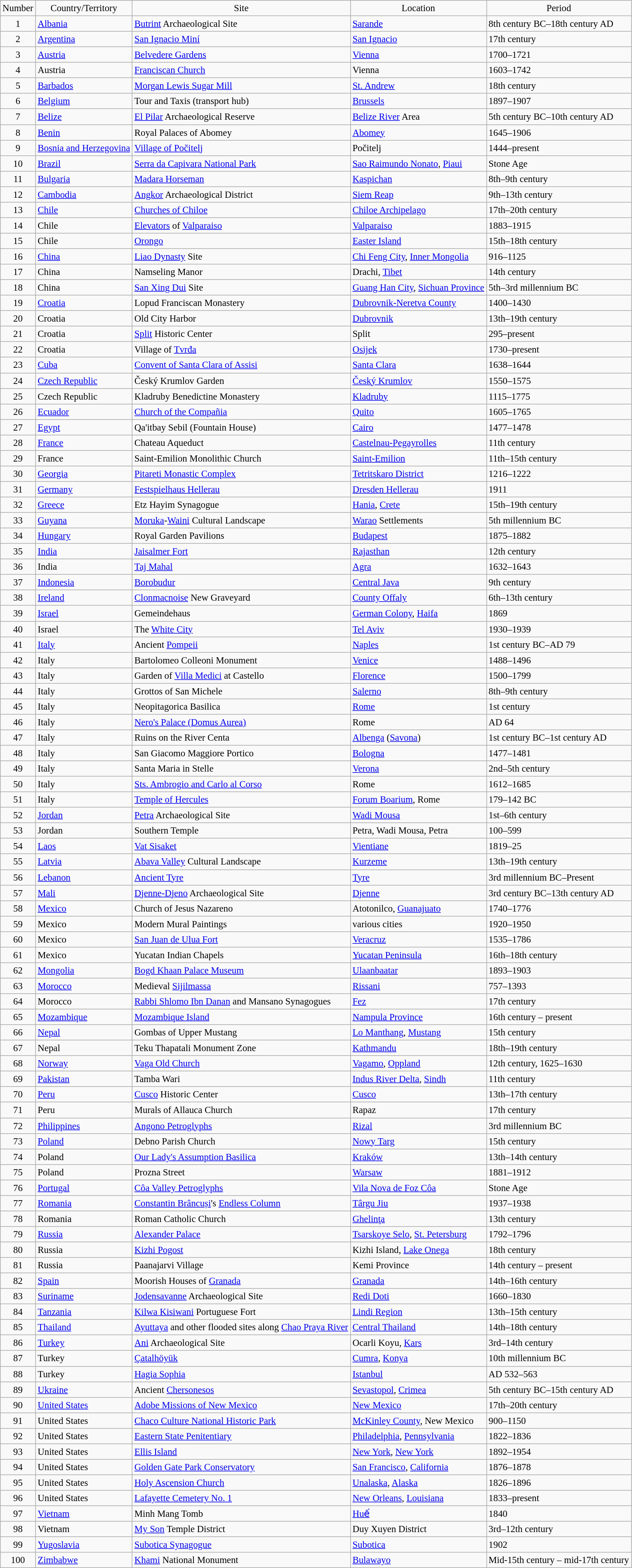<table class="wikitable sortable" style="margin:0 1em 0 0; font-size:95%;">
<tr>
<td style="text-align:center;">Number</td>
<td style="text-align:center;">Country/Territory</td>
<td style="text-align:center;">Site</td>
<td style="text-align:center;">Location</td>
<td style="text-align:center;">Period</td>
</tr>
<tr>
<td style="text-align:center;">1</td>
<td><a href='#'>Albania</a></td>
<td><a href='#'>Butrint</a> Archaeological Site</td>
<td><a href='#'>Sarande</a></td>
<td>8th century BC–18th century AD</td>
</tr>
<tr>
<td style="text-align:center;">2</td>
<td><a href='#'>Argentina</a></td>
<td><a href='#'>San Ignacio Miní</a></td>
<td><a href='#'>San Ignacio</a></td>
<td>17th century</td>
</tr>
<tr>
<td style="text-align:center;">3</td>
<td><a href='#'>Austria</a></td>
<td><a href='#'>Belvedere Gardens</a></td>
<td><a href='#'>Vienna</a></td>
<td>1700–1721</td>
</tr>
<tr>
<td style="text-align:center;">4</td>
<td>Austria</td>
<td><a href='#'>Franciscan Church</a></td>
<td>Vienna</td>
<td>1603–1742</td>
</tr>
<tr>
<td style="text-align:center;">5</td>
<td><a href='#'>Barbados</a></td>
<td><a href='#'>Morgan Lewis Sugar Mill</a></td>
<td><a href='#'>St. Andrew</a></td>
<td>18th century</td>
</tr>
<tr>
<td style="text-align:center;">6</td>
<td><a href='#'>Belgium</a></td>
<td>Tour and Taxis (transport hub)</td>
<td><a href='#'>Brussels</a></td>
<td>1897–1907</td>
</tr>
<tr>
<td style="text-align:center;">7</td>
<td><a href='#'>Belize</a></td>
<td><a href='#'>El Pilar</a> Archaeological Reserve</td>
<td><a href='#'>Belize River</a> Area</td>
<td>5th century BC–10th century AD</td>
</tr>
<tr>
<td style="text-align:center;">8</td>
<td><a href='#'>Benin</a></td>
<td>Royal Palaces of Abomey</td>
<td><a href='#'>Abomey</a></td>
<td>1645–1906</td>
</tr>
<tr>
<td style="text-align:center;">9</td>
<td><a href='#'>Bosnia and Herzegovina</a></td>
<td><a href='#'>Village of Počitelj</a></td>
<td>Počitelj</td>
<td>1444–present</td>
</tr>
<tr>
<td style="text-align:center;">10</td>
<td><a href='#'>Brazil</a></td>
<td><a href='#'>Serra da Capivara National Park</a></td>
<td><a href='#'>Sao Raimundo Nonato</a>, <a href='#'>Piaui</a></td>
<td>Stone Age</td>
</tr>
<tr>
<td style="text-align:center;">11</td>
<td><a href='#'>Bulgaria</a></td>
<td><a href='#'>Madara Horseman</a></td>
<td><a href='#'>Kaspichan</a></td>
<td>8th–9th century</td>
</tr>
<tr>
<td style="text-align:center;">12</td>
<td><a href='#'>Cambodia</a></td>
<td><a href='#'>Angkor</a> Archaeological District</td>
<td><a href='#'>Siem Reap</a></td>
<td>9th–13th century</td>
</tr>
<tr>
<td style="text-align:center;">13</td>
<td><a href='#'>Chile</a></td>
<td><a href='#'>Churches of Chiloe</a></td>
<td><a href='#'>Chiloe Archipelago</a></td>
<td>17th–20th century</td>
</tr>
<tr>
<td style="text-align:center;">14</td>
<td>Chile</td>
<td><a href='#'>Elevators</a> of <a href='#'>Valparaiso</a></td>
<td><a href='#'>Valparaiso</a></td>
<td>1883–1915</td>
</tr>
<tr>
<td style="text-align:center;">15</td>
<td>Chile</td>
<td><a href='#'>Orongo</a></td>
<td><a href='#'>Easter Island</a></td>
<td>15th–18th century</td>
</tr>
<tr>
<td style="text-align:center;">16</td>
<td><a href='#'>China</a></td>
<td><a href='#'>Liao Dynasty</a> Site</td>
<td><a href='#'>Chi Feng City</a>, <a href='#'>Inner Mongolia</a></td>
<td>916–1125</td>
</tr>
<tr>
<td style="text-align:center;">17</td>
<td>China</td>
<td>Namseling Manor</td>
<td>Drachi, <a href='#'>Tibet</a></td>
<td>14th century</td>
</tr>
<tr>
<td style="text-align:center;">18</td>
<td>China</td>
<td><a href='#'>San Xing Dui</a> Site</td>
<td><a href='#'>Guang Han City</a>, <a href='#'>Sichuan Province</a></td>
<td>5th–3rd millennium BC</td>
</tr>
<tr>
<td style="text-align:center;">19</td>
<td><a href='#'>Croatia</a></td>
<td>Lopud Franciscan Monastery</td>
<td><a href='#'>Dubrovnik-Neretva County</a></td>
<td>1400–1430</td>
</tr>
<tr>
<td style="text-align:center;">20</td>
<td>Croatia</td>
<td>Old City Harbor</td>
<td><a href='#'>Dubrovnik</a></td>
<td>13th–19th century</td>
</tr>
<tr>
<td style="text-align:center;">21</td>
<td>Croatia</td>
<td><a href='#'>Split</a> Historic Center</td>
<td>Split</td>
<td>295–present</td>
</tr>
<tr>
<td style="text-align:center;">22</td>
<td>Croatia</td>
<td>Village of <a href='#'>Tvrđa</a></td>
<td><a href='#'>Osijek</a></td>
<td>1730–present</td>
</tr>
<tr>
<td style="text-align:center;">23</td>
<td><a href='#'>Cuba</a></td>
<td><a href='#'>Convent of Santa Clara of Assisi</a></td>
<td><a href='#'>Santa Clara</a></td>
<td>1638–1644</td>
</tr>
<tr>
<td style="text-align:center;">24</td>
<td><a href='#'>Czech Republic</a></td>
<td>Český Krumlov Garden</td>
<td><a href='#'>Český Krumlov</a></td>
<td>1550–1575</td>
</tr>
<tr>
<td style="text-align:center;">25</td>
<td>Czech Republic</td>
<td>Kladruby Benedictine Monastery</td>
<td><a href='#'>Kladruby</a></td>
<td>1115–1775</td>
</tr>
<tr>
<td style="text-align:center;">26</td>
<td><a href='#'>Ecuador</a></td>
<td><a href='#'>Church of the Compañia</a></td>
<td><a href='#'>Quito</a></td>
<td>1605–1765</td>
</tr>
<tr>
<td style="text-align:center;">27</td>
<td><a href='#'>Egypt</a></td>
<td>Qa'itbay Sebil (Fountain House)</td>
<td><a href='#'>Cairo</a></td>
<td>1477–1478</td>
</tr>
<tr>
<td style="text-align:center;">28</td>
<td><a href='#'>France</a></td>
<td>Chateau Aqueduct</td>
<td><a href='#'>Castelnau-Pegayrolles</a></td>
<td>11th century</td>
</tr>
<tr>
<td style="text-align:center;">29</td>
<td>France</td>
<td>Saint-Emilion Monolithic Church</td>
<td><a href='#'>Saint-Emilion</a></td>
<td>11th–15th century</td>
</tr>
<tr>
<td style="text-align:center;">30</td>
<td><a href='#'>Georgia</a></td>
<td><a href='#'>Pitareti Monastic Complex</a></td>
<td><a href='#'>Tetritskaro District</a></td>
<td>1216–1222</td>
</tr>
<tr>
<td style="text-align:center;">31</td>
<td><a href='#'>Germany</a></td>
<td><a href='#'>Festspielhaus Hellerau</a></td>
<td><a href='#'>Dresden Hellerau</a></td>
<td>1911</td>
</tr>
<tr>
<td style="text-align:center;">32</td>
<td><a href='#'>Greece</a></td>
<td>Etz Hayim Synagogue</td>
<td><a href='#'>Hania</a>, <a href='#'>Crete</a></td>
<td>15th–19th century</td>
</tr>
<tr>
<td style="text-align:center;">33</td>
<td><a href='#'>Guyana</a></td>
<td><a href='#'>Moruka</a>-<a href='#'>Waini</a> Cultural Landscape</td>
<td><a href='#'>Warao</a> Settlements</td>
<td>5th millennium BC</td>
</tr>
<tr>
<td style="text-align:center;">34</td>
<td><a href='#'>Hungary</a></td>
<td>Royal Garden Pavilions</td>
<td><a href='#'>Budapest</a></td>
<td>1875–1882</td>
</tr>
<tr>
<td style="text-align:center;">35</td>
<td><a href='#'>India</a></td>
<td><a href='#'>Jaisalmer Fort</a></td>
<td><a href='#'>Rajasthan</a></td>
<td>12th century</td>
</tr>
<tr>
<td style="text-align:center;">36</td>
<td>India</td>
<td><a href='#'>Taj Mahal</a></td>
<td><a href='#'>Agra</a></td>
<td>1632–1643</td>
</tr>
<tr>
<td style="text-align:center;">37</td>
<td><a href='#'>Indonesia</a></td>
<td><a href='#'>Borobudur</a></td>
<td><a href='#'>Central Java</a></td>
<td>9th century</td>
</tr>
<tr>
<td style="text-align:center;">38</td>
<td><a href='#'>Ireland</a></td>
<td><a href='#'>Clonmacnoise</a> New Graveyard</td>
<td><a href='#'>County Offaly</a></td>
<td>6th–13th century</td>
</tr>
<tr>
<td style="text-align:center;">39</td>
<td><a href='#'>Israel</a></td>
<td>Gemeindehaus</td>
<td><a href='#'>German Colony</a>, <a href='#'>Haifa</a></td>
<td>1869</td>
</tr>
<tr>
<td style="text-align:center;">40</td>
<td>Israel</td>
<td>The <a href='#'>White City</a></td>
<td><a href='#'>Tel Aviv</a></td>
<td>1930–1939</td>
</tr>
<tr>
<td style="text-align:center;">41</td>
<td><a href='#'>Italy</a></td>
<td>Ancient <a href='#'>Pompeii</a></td>
<td><a href='#'>Naples</a></td>
<td>1st century BC–AD 79</td>
</tr>
<tr>
<td style="text-align:center;">42</td>
<td>Italy</td>
<td>Bartolomeo Colleoni Monument</td>
<td><a href='#'>Venice</a></td>
<td>1488–1496</td>
</tr>
<tr>
<td style="text-align:center;">43</td>
<td>Italy</td>
<td>Garden of <a href='#'>Villa Medici</a> at Castello</td>
<td><a href='#'>Florence</a></td>
<td>1500–1799</td>
</tr>
<tr>
<td style="text-align:center;">44</td>
<td>Italy</td>
<td>Grottos of San Michele</td>
<td><a href='#'>Salerno</a></td>
<td>8th–9th century</td>
</tr>
<tr>
<td style="text-align:center;">45</td>
<td>Italy</td>
<td>Neopitagorica Basilica</td>
<td><a href='#'>Rome</a></td>
<td>1st century</td>
</tr>
<tr>
<td style="text-align:center;">46</td>
<td>Italy</td>
<td><a href='#'>Nero's Palace (Domus Aurea)</a></td>
<td>Rome</td>
<td>AD 64</td>
</tr>
<tr>
<td style="text-align:center;">47</td>
<td>Italy</td>
<td>Ruins on the River Centa</td>
<td><a href='#'>Albenga</a> (<a href='#'>Savona</a>)</td>
<td>1st century BC–1st century AD</td>
</tr>
<tr>
<td style="text-align:center;">48</td>
<td>Italy</td>
<td>San Giacomo Maggiore Portico</td>
<td><a href='#'>Bologna</a></td>
<td>1477–1481</td>
</tr>
<tr>
<td style="text-align:center;">49</td>
<td>Italy</td>
<td>Santa Maria in Stelle</td>
<td><a href='#'>Verona</a></td>
<td>2nd–5th century</td>
</tr>
<tr>
<td style="text-align:center;">50</td>
<td>Italy</td>
<td><a href='#'>Sts. Ambrogio and Carlo al Corso</a></td>
<td>Rome</td>
<td>1612–1685</td>
</tr>
<tr>
<td style="text-align:center;">51</td>
<td>Italy</td>
<td><a href='#'>Temple of Hercules</a></td>
<td><a href='#'>Forum Boarium</a>, Rome</td>
<td>179–142 BC</td>
</tr>
<tr>
<td style="text-align:center;">52</td>
<td><a href='#'>Jordan</a></td>
<td><a href='#'>Petra</a> Archaeological Site</td>
<td><a href='#'>Wadi Mousa</a></td>
<td>1st–6th century</td>
</tr>
<tr>
<td style="text-align:center;">53</td>
<td>Jordan</td>
<td>Southern Temple</td>
<td>Petra, Wadi Mousa, Petra</td>
<td>100–599</td>
</tr>
<tr>
<td style="text-align:center;">54</td>
<td><a href='#'>Laos</a></td>
<td><a href='#'>Vat Sisaket</a></td>
<td><a href='#'>Vientiane</a></td>
<td>1819–25</td>
</tr>
<tr>
<td style="text-align:center;">55</td>
<td><a href='#'>Latvia</a></td>
<td><a href='#'>Abava Valley</a> Cultural Landscape</td>
<td><a href='#'>Kurzeme</a></td>
<td>13th–19th century</td>
</tr>
<tr>
<td style="text-align:center;">56</td>
<td><a href='#'>Lebanon</a></td>
<td><a href='#'>Ancient Tyre</a></td>
<td><a href='#'>Tyre</a></td>
<td>3rd millennium BC–Present</td>
</tr>
<tr>
<td style="text-align:center;">57</td>
<td><a href='#'>Mali</a></td>
<td><a href='#'>Djenne-Djeno</a> Archaeological Site</td>
<td><a href='#'>Djenne</a></td>
<td>3rd century BC–13th century AD</td>
</tr>
<tr>
<td style="text-align:center;">58</td>
<td><a href='#'>Mexico</a></td>
<td>Church of Jesus Nazareno</td>
<td>Atotonilco, <a href='#'>Guanajuato</a></td>
<td>1740–1776</td>
</tr>
<tr>
<td style="text-align:center;">59</td>
<td>Mexico</td>
<td>Modern Mural Paintings</td>
<td>various cities</td>
<td>1920–1950</td>
</tr>
<tr>
<td style="text-align:center;">60</td>
<td>Mexico</td>
<td><a href='#'>San Juan de Ulua Fort</a></td>
<td><a href='#'>Veracruz</a></td>
<td>1535–1786</td>
</tr>
<tr>
<td style="text-align:center;">61</td>
<td>Mexico</td>
<td>Yucatan Indian Chapels</td>
<td><a href='#'>Yucatan Peninsula</a></td>
<td>16th–18th century</td>
</tr>
<tr>
<td style="text-align:center;">62</td>
<td><a href='#'>Mongolia</a></td>
<td><a href='#'>Bogd Khaan Palace Museum</a></td>
<td><a href='#'>Ulaanbaatar</a></td>
<td>1893–1903</td>
</tr>
<tr>
<td style="text-align:center;">63</td>
<td><a href='#'>Morocco</a></td>
<td>Medieval <a href='#'>Sijilmassa</a></td>
<td><a href='#'>Rissani</a></td>
<td>757–1393</td>
</tr>
<tr>
<td style="text-align:center;">64</td>
<td>Morocco</td>
<td><a href='#'>Rabbi Shlomo Ibn Danan</a> and Mansano Synagogues</td>
<td><a href='#'>Fez</a></td>
<td>17th century</td>
</tr>
<tr>
<td style="text-align:center;">65</td>
<td><a href='#'>Mozambique</a></td>
<td><a href='#'>Mozambique Island</a></td>
<td><a href='#'>Nampula Province</a></td>
<td>16th century – present</td>
</tr>
<tr>
<td style="text-align:center;">66</td>
<td><a href='#'>Nepal</a></td>
<td>Gombas of Upper Mustang</td>
<td><a href='#'>Lo Manthang</a>, <a href='#'>Mustang</a></td>
<td>15th century</td>
</tr>
<tr>
<td style="text-align:center;">67</td>
<td>Nepal</td>
<td>Teku Thapatali Monument Zone</td>
<td><a href='#'>Kathmandu</a></td>
<td>18th–19th century</td>
</tr>
<tr>
<td style="text-align:center;">68</td>
<td><a href='#'>Norway</a></td>
<td><a href='#'>Vaga Old Church</a></td>
<td><a href='#'>Vagamo</a>, <a href='#'>Oppland</a></td>
<td>12th century, 1625–1630</td>
</tr>
<tr>
<td style="text-align:center;">69</td>
<td><a href='#'>Pakistan</a></td>
<td>Tamba Wari</td>
<td><a href='#'>Indus River Delta</a>, <a href='#'>Sindh</a></td>
<td>11th century</td>
</tr>
<tr>
<td style="text-align:center;">70</td>
<td><a href='#'>Peru</a></td>
<td><a href='#'>Cusco</a> Historic Center</td>
<td><a href='#'>Cusco</a></td>
<td>13th–17th century</td>
</tr>
<tr>
<td style="text-align:center;">71</td>
<td>Peru</td>
<td>Murals of Allauca Church</td>
<td>Rapaz</td>
<td>17th century</td>
</tr>
<tr>
<td style="text-align:center;">72</td>
<td><a href='#'>Philippines</a></td>
<td><a href='#'>Angono Petroglyphs</a></td>
<td><a href='#'>Rizal</a></td>
<td>3rd millennium BC</td>
</tr>
<tr>
<td style="text-align:center;">73</td>
<td><a href='#'>Poland</a></td>
<td>Debno Parish Church</td>
<td><a href='#'>Nowy Targ</a></td>
<td>15th century</td>
</tr>
<tr>
<td style="text-align:center;">74</td>
<td>Poland</td>
<td><a href='#'>Our Lady's Assumption Basilica</a></td>
<td><a href='#'>Kraków</a></td>
<td>13th–14th century</td>
</tr>
<tr>
<td style="text-align:center;">75</td>
<td>Poland</td>
<td>Prozna Street</td>
<td><a href='#'>Warsaw</a></td>
<td>1881–1912</td>
</tr>
<tr>
<td style="text-align:center;">76</td>
<td><a href='#'>Portugal</a></td>
<td><a href='#'>Côa Valley Petroglyphs</a></td>
<td><a href='#'>Vila Nova de Foz Côa</a></td>
<td>Stone Age</td>
</tr>
<tr>
<td style="text-align:center;">77</td>
<td><a href='#'>Romania</a></td>
<td><a href='#'>Constantin Brâncuși</a>'s <a href='#'>Endless Column</a></td>
<td><a href='#'>Târgu Jiu</a></td>
<td>1937–1938</td>
</tr>
<tr>
<td style="text-align:center;">78</td>
<td>Romania</td>
<td>Roman Catholic Church</td>
<td><a href='#'>Ghelinţa</a></td>
<td>13th century</td>
</tr>
<tr>
<td style="text-align:center;">79</td>
<td><a href='#'>Russia</a></td>
<td><a href='#'>Alexander Palace</a></td>
<td><a href='#'>Tsarskoye Selo</a>, <a href='#'>St. Petersburg</a></td>
<td>1792–1796</td>
</tr>
<tr>
<td style="text-align:center;">80</td>
<td>Russia</td>
<td><a href='#'>Kizhi Pogost</a></td>
<td>Kizhi Island, <a href='#'>Lake Onega</a></td>
<td>18th century</td>
</tr>
<tr>
<td style="text-align:center;">81</td>
<td>Russia</td>
<td>Paanajarvi Village</td>
<td>Kemi Province</td>
<td>14th century – present</td>
</tr>
<tr>
<td style="text-align:center;">82</td>
<td><a href='#'>Spain</a></td>
<td>Moorish Houses of <a href='#'>Granada</a></td>
<td><a href='#'>Granada</a></td>
<td>14th–16th century</td>
</tr>
<tr>
<td style="text-align:center;">83</td>
<td><a href='#'>Suriname</a></td>
<td><a href='#'>Jodensavanne</a> Archaeological Site</td>
<td><a href='#'>Redi Doti</a></td>
<td>1660–1830</td>
</tr>
<tr>
<td style="text-align:center;">84</td>
<td><a href='#'>Tanzania</a></td>
<td><a href='#'>Kilwa Kisiwani</a> Portuguese Fort</td>
<td><a href='#'>Lindi Region</a></td>
<td>13th–15th century</td>
</tr>
<tr>
<td style="text-align:center;">85</td>
<td><a href='#'>Thailand</a></td>
<td><a href='#'>Ayuttaya</a> and other flooded sites along <a href='#'>Chao Praya River</a></td>
<td><a href='#'>Central Thailand</a></td>
<td>14th–18th century</td>
</tr>
<tr>
<td style="text-align:center;">86</td>
<td><a href='#'>Turkey</a></td>
<td><a href='#'>Ani</a> Archaeological Site</td>
<td>Ocarli Koyu, <a href='#'>Kars</a></td>
<td>3rd–14th century</td>
</tr>
<tr>
<td style="text-align:center;">87</td>
<td>Turkey</td>
<td><a href='#'>Çatalhöyük</a></td>
<td><a href='#'>Cumra</a>, <a href='#'>Konya</a></td>
<td>10th millennium BC</td>
</tr>
<tr>
<td style="text-align:center;">88</td>
<td>Turkey</td>
<td><a href='#'>Hagia Sophia</a></td>
<td><a href='#'>Istanbul</a></td>
<td>AD 532–563</td>
</tr>
<tr>
<td style="text-align:center;">89</td>
<td><a href='#'>Ukraine</a></td>
<td>Ancient <a href='#'>Chersonesos</a></td>
<td><a href='#'>Sevastopol</a>, <a href='#'>Crimea</a></td>
<td>5th century BC–15th century AD</td>
</tr>
<tr>
<td style="text-align:center;">90</td>
<td><a href='#'>United States</a></td>
<td><a href='#'>Adobe Missions of New Mexico</a></td>
<td><a href='#'>New Mexico</a></td>
<td>17th–20th century</td>
</tr>
<tr>
<td style="text-align:center;">91</td>
<td>United States</td>
<td><a href='#'>Chaco Culture National Historic Park</a></td>
<td><a href='#'>McKinley County</a>, New Mexico</td>
<td>900–1150</td>
</tr>
<tr>
<td style="text-align:center;">92</td>
<td>United States</td>
<td><a href='#'>Eastern State Penitentiary</a></td>
<td><a href='#'>Philadelphia</a>, <a href='#'>Pennsylvania</a></td>
<td>1822–1836</td>
</tr>
<tr>
<td style="text-align:center;">93</td>
<td>United States</td>
<td><a href='#'>Ellis Island</a></td>
<td><a href='#'>New York</a>, <a href='#'>New York</a></td>
<td>1892–1954</td>
</tr>
<tr>
<td style="text-align:center;">94</td>
<td>United States</td>
<td><a href='#'>Golden Gate Park Conservatory</a></td>
<td><a href='#'>San Francisco</a>, <a href='#'>California</a></td>
<td>1876–1878</td>
</tr>
<tr>
<td style="text-align:center;">95</td>
<td>United States</td>
<td><a href='#'>Holy Ascension Church</a></td>
<td><a href='#'>Unalaska</a>, <a href='#'>Alaska</a></td>
<td>1826–1896</td>
</tr>
<tr>
<td style="text-align:center;">96</td>
<td>United States</td>
<td><a href='#'>Lafayette Cemetery No. 1</a></td>
<td><a href='#'>New Orleans</a>, <a href='#'>Louisiana</a></td>
<td>1833–present</td>
</tr>
<tr>
<td style="text-align:center;">97</td>
<td><a href='#'>Vietnam</a></td>
<td>Minh Mang Tomb</td>
<td><a href='#'>Huế</a></td>
<td>1840</td>
</tr>
<tr>
<td style="text-align:center;">98</td>
<td>Vietnam</td>
<td><a href='#'>My Son</a> Temple District</td>
<td>Duy Xuyen District</td>
<td>3rd–12th century</td>
</tr>
<tr>
<td style="text-align:center;">99</td>
<td><a href='#'>Yugoslavia</a></td>
<td><a href='#'>Subotica Synagogue</a></td>
<td><a href='#'>Subotica</a></td>
<td>1902</td>
</tr>
<tr>
<td style="text-align:center;">100</td>
<td><a href='#'>Zimbabwe</a></td>
<td><a href='#'>Khami</a> National Monument</td>
<td><a href='#'>Bulawayo</a></td>
<td>Mid-15th century – mid-17th century</td>
</tr>
</table>
